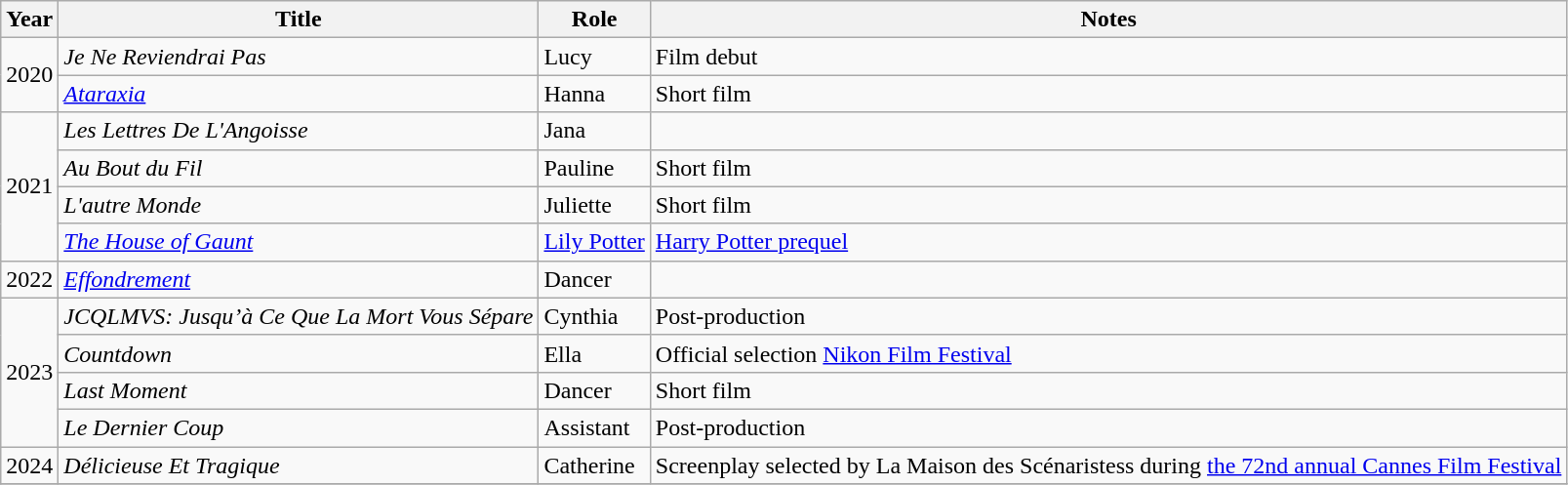<table class="wikitable">
<tr>
<th>Year</th>
<th>Title</th>
<th>Role</th>
<th>Notes</th>
</tr>
<tr>
<td rowspan=2>2020</td>
<td><em>Je Ne Reviendrai Pas</em></td>
<td>Lucy</td>
<td>Film debut</td>
</tr>
<tr>
<td><em><a href='#'>Ataraxia</a></em></td>
<td>Hanna</td>
<td>Short film</td>
</tr>
<tr>
<td rowspan=4>2021</td>
<td><em>Les Lettres De L'Angoisse</em></td>
<td>Jana</td>
<td></td>
</tr>
<tr>
<td><em>Au Bout du Fil</em></td>
<td>Pauline</td>
<td>Short film</td>
</tr>
<tr>
<td><em>L'autre Monde</em></td>
<td>Juliette</td>
<td>Short film</td>
</tr>
<tr>
<td><em><a href='#'>The House of Gaunt</a></em></td>
<td><a href='#'>Lily Potter</a></td>
<td><a href='#'>Harry Potter prequel</a></td>
</tr>
<tr>
<td>2022</td>
<td><em><a href='#'>Effondrement</a></em></td>
<td>Dancer</td>
<td></td>
</tr>
<tr>
<td rowspan=4>2023</td>
<td><em>JCQLMVS: Jusqu’à Ce Que La Mort Vous Sépare</em></td>
<td>Cynthia</td>
<td>Post-production</td>
</tr>
<tr>
<td><em>Countdown</em></td>
<td>Ella</td>
<td>Official selection <a href='#'>Nikon Film Festival</a></td>
</tr>
<tr>
<td><em>Last Moment</em></td>
<td>Dancer</td>
<td>Short film</td>
</tr>
<tr>
<td><em>Le Dernier Coup</em></td>
<td>Аssistant</td>
<td>Post-production</td>
</tr>
<tr>
<td>2024</td>
<td><em>Délicieuse Et Tragique</em></td>
<td>Catherine</td>
<td>Screenplay selected by La Maison des Scénaristess during <a href='#'>the 72nd annual Cannes Film Festival</a></td>
</tr>
<tr>
</tr>
</table>
